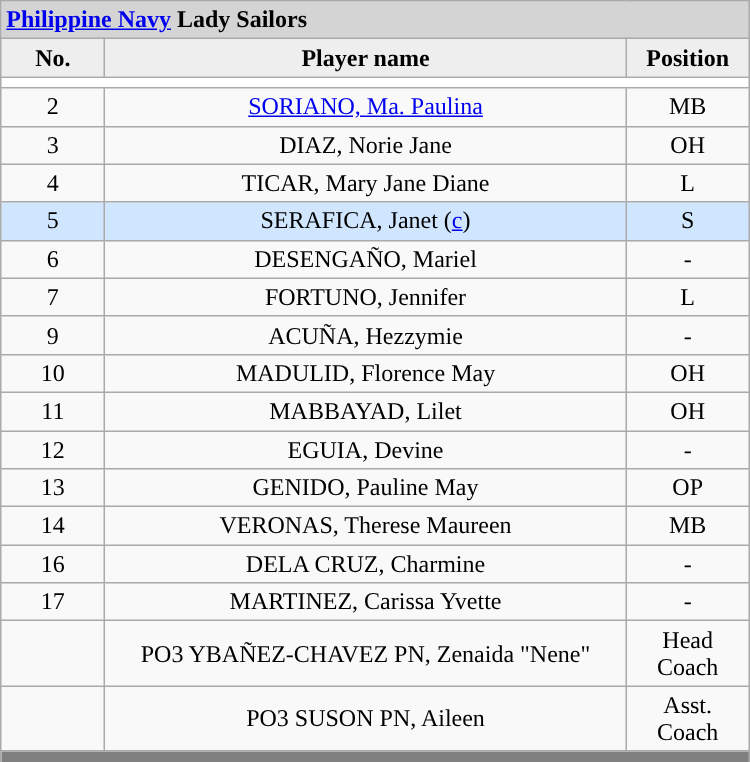<table class='wikitable mw-collapsible mw-collapsed' style='text-align: center; width: 500px; border: none;'>
<tr>
<th style="background:#D4D4D4; text-align:left;" colspan=3> <a href='#'>Philippine Navy</a> Lady Sailors</th>
</tr>
<tr style="background:#EEEEEE; font-weight:bold;">
<td width=10%>No.</td>
<td width=50%>Player name</td>
<td width=10%>Position</td>
</tr>
<tr style="background:#FFFFFF;">
<td colspan=3 align=center></td>
</tr>
<tr>
<td align=center>2</td>
<td><a href='#'>SORIANO, Ma. Paulina</a></td>
<td align=center>MB</td>
</tr>
<tr>
<td align=center>3</td>
<td>DIAZ, Norie Jane</td>
<td align=center>OH</td>
</tr>
<tr>
<td align=center>4</td>
<td>TICAR, Mary Jane Diane</td>
<td align=center>L</td>
</tr>
<tr style="background: #D0E6FF">
<td align=center>5</td>
<td>SERAFICA, Janet (<a href='#'>c</a>)</td>
<td align=center>S</td>
</tr>
<tr>
<td align=center>6</td>
<td>DESENGAÑO, Mariel</td>
<td align=center>-</td>
</tr>
<tr>
<td align=center>7</td>
<td>FORTUNO, Jennifer</td>
<td align=center>L</td>
</tr>
<tr>
<td align=center>9</td>
<td>ACUÑA, Hezzymie</td>
<td align=center>-</td>
</tr>
<tr>
<td align=center>10</td>
<td>MADULID, Florence May</td>
<td align=center>OH</td>
</tr>
<tr>
<td align=center>11</td>
<td>MABBAYAD, Lilet</td>
<td align=center>OH</td>
</tr>
<tr>
<td align=center>12</td>
<td>EGUIA, Devine</td>
<td align=center>-</td>
</tr>
<tr>
<td align=center>13</td>
<td>GENIDO, Pauline May</td>
<td align=center>OP</td>
</tr>
<tr>
<td align=center>14</td>
<td>VERONAS, Therese Maureen</td>
<td align=center>MB</td>
</tr>
<tr>
<td align=center>16</td>
<td>DELA CRUZ, Charmine</td>
<td align=center>-</td>
</tr>
<tr>
<td align=center>17</td>
<td>MARTINEZ, Carissa Yvette</td>
<td align=center>-</td>
</tr>
<tr>
<td align=center></td>
<td>PO3 YBAÑEZ-CHAVEZ PN, Zenaida "Nene"</td>
<td align=center>Head Coach</td>
</tr>
<tr>
<td align=center></td>
<td>PO3 SUSON PN, Aileen</td>
<td align=center>Asst. Coach</td>
</tr>
<tr>
<th style="background:gray;" colspan=3></th>
</tr>
<tr>
</tr>
</table>
